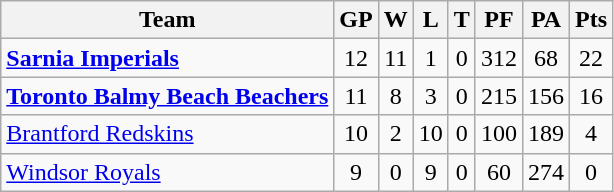<table class="wikitable">
<tr>
<th>Team</th>
<th>GP</th>
<th>W</th>
<th>L</th>
<th>T</th>
<th>PF</th>
<th>PA</th>
<th>Pts</th>
</tr>
<tr align="center">
<td align="left"><strong><a href='#'>Sarnia Imperials</a></strong></td>
<td>12</td>
<td>11</td>
<td>1</td>
<td>0</td>
<td>312</td>
<td>68</td>
<td>22</td>
</tr>
<tr align="center">
<td align="left"><strong><a href='#'>Toronto Balmy Beach Beachers</a></strong></td>
<td>11</td>
<td>8</td>
<td>3</td>
<td>0</td>
<td>215</td>
<td>156</td>
<td>16</td>
</tr>
<tr align="center">
<td align="left"><a href='#'>Brantford Redskins</a></td>
<td>10</td>
<td>2</td>
<td>10</td>
<td>0</td>
<td>100</td>
<td>189</td>
<td>4</td>
</tr>
<tr align="center">
<td align="left"><a href='#'>Windsor Royals</a></td>
<td>9</td>
<td>0</td>
<td>9</td>
<td>0</td>
<td>60</td>
<td>274</td>
<td>0</td>
</tr>
</table>
